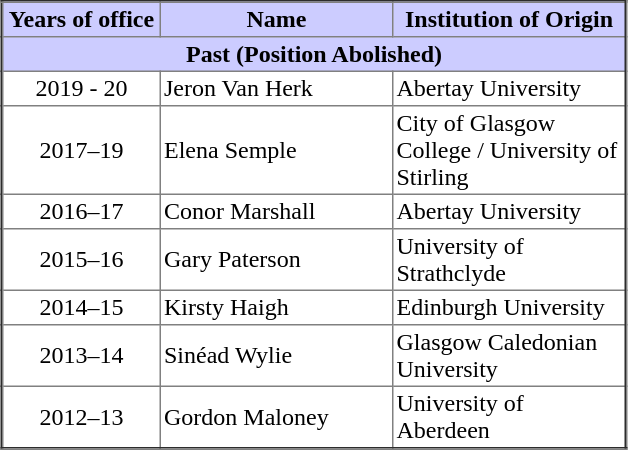<table class="toccolours" align="center" border="2" cellspacing=0 cellpadding=2 style="text-align:center; border-collapse:collapse;">
<tr style="background:#ccccff">
<th width="100">Years of office</th>
<th width="150">Name</th>
<th width="150">Institution of Origin</th>
</tr>
<tr style="background:#ccccff">
<th colspan=4>Past (Position Abolished)</th>
</tr>
<tr>
<td>2019 - 20</td>
<td align="left">Jeron Van Herk</td>
<td align="left">Abertay University</td>
</tr>
<tr>
<td>2017–19</td>
<td align="left">Elena Semple</td>
<td align="left">City of Glasgow College / University of Stirling</td>
</tr>
<tr>
<td>2016–17</td>
<td align="left">Conor Marshall</td>
<td align="left">Abertay University</td>
</tr>
<tr>
<td>2015–16</td>
<td align="left">Gary Paterson</td>
<td align="left">University of Strathclyde</td>
</tr>
<tr>
<td>2014–15</td>
<td align="left">Kirsty Haigh</td>
<td align="left">Edinburgh University</td>
</tr>
<tr>
<td>2013–14</td>
<td align="left">Sinéad Wylie</td>
<td align="left">Glasgow Caledonian University</td>
</tr>
<tr>
<td>2012–13</td>
<td align="left">Gordon Maloney</td>
<td align="left">University of Aberdeen</td>
</tr>
</table>
